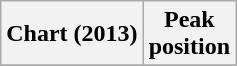<table class="wikitable plainrowheaders">
<tr>
<th scope="col">Chart (2013)</th>
<th scope="col">Peak<br>position</th>
</tr>
<tr>
</tr>
</table>
